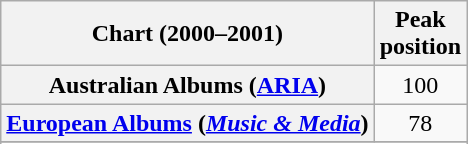<table class="wikitable sortable plainrowheaders" style="text-align:center">
<tr>
<th scope="col">Chart (2000–2001)</th>
<th scope="col">Peak<br>position</th>
</tr>
<tr>
<th scope="row">Australian Albums (<a href='#'>ARIA</a>)</th>
<td>100</td>
</tr>
<tr>
<th scope="row"><a href='#'>European Albums</a> (<em><a href='#'>Music & Media</a></em>)</th>
<td>78</td>
</tr>
<tr>
</tr>
<tr>
</tr>
<tr>
</tr>
<tr>
</tr>
<tr>
</tr>
</table>
